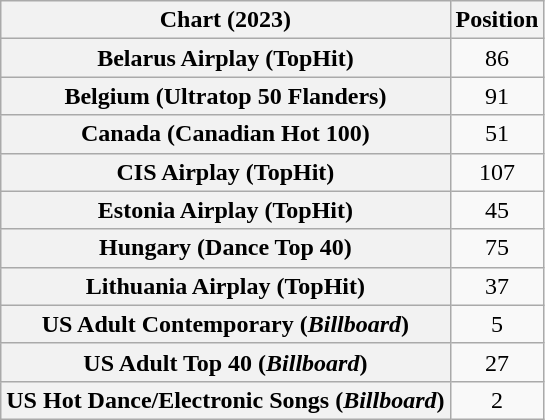<table class="wikitable sortable plainrowheaders" style="text-align:center">
<tr>
<th scope="col">Chart (2023)</th>
<th scope="col">Position</th>
</tr>
<tr>
<th scope="row">Belarus Airplay (TopHit)</th>
<td>86</td>
</tr>
<tr>
<th scope="row">Belgium (Ultratop 50 Flanders)</th>
<td>91</td>
</tr>
<tr>
<th scope="row">Canada (Canadian Hot 100)</th>
<td>51</td>
</tr>
<tr>
<th scope="row">CIS Airplay (TopHit)</th>
<td>107</td>
</tr>
<tr>
<th scope="row">Estonia Airplay (TopHit)</th>
<td>45</td>
</tr>
<tr>
<th scope="row">Hungary (Dance Top 40)</th>
<td>75</td>
</tr>
<tr>
<th scope="row">Lithuania Airplay (TopHit)</th>
<td>37</td>
</tr>
<tr>
<th scope="row">US Adult Contemporary (<em>Billboard</em>)</th>
<td>5</td>
</tr>
<tr>
<th scope="row">US Adult Top 40 (<em>Billboard</em>)</th>
<td>27</td>
</tr>
<tr>
<th scope="row">US Hot Dance/Electronic Songs (<em>Billboard</em>)</th>
<td>2</td>
</tr>
</table>
